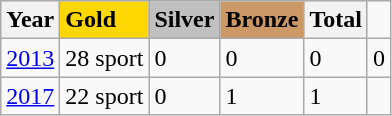<table class="wikitable">
<tr>
<th>Year</th>
<td style="background:gold; font-weight:bold;">Gold</td>
<td style="background:silver; font-weight:bold;">Silver</td>
<td style="background:#c96; font-weight:bold;">Bronze</td>
<th>Total</th>
</tr>
<tr>
<td><a href='#'>2013</a></td>
<td>28 sport</td>
<td>0</td>
<td>0</td>
<td>0</td>
<td>0</td>
</tr>
<tr>
<td><a href='#'>2017</a></td>
<td>22 sport</td>
<td>0</td>
<td>1</td>
<td>1</td>
</tr>
</table>
